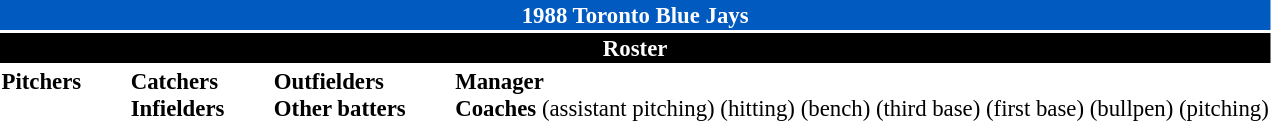<table class="toccolours" style="font-size: 95%;">
<tr>
<th colspan="10" style="background-color: #005ac0; color: white; text-align: center;">1988 Toronto Blue Jays</th>
</tr>
<tr>
<td colspan="10" style="background-color: black; color: white; text-align: center;"><strong>Roster</strong></td>
</tr>
<tr>
<td valign="top"><strong>Pitchers</strong><br>














</td>
<td width="25px"></td>
<td valign="top"><strong>Catchers</strong><br>


<strong>Infielders</strong>





</td>
<td width="25px"></td>
<td valign="top"><strong>Outfielders</strong><br>






<strong>Other batters</strong>


</td>
<td width="25px"></td>
<td valign="top"><strong>Manager</strong><br>
<strong>Coaches</strong>
 (assistant pitching)
 (hitting)
 (bench)
 (third base)
 (first base)
 (bullpen)
 (pitching)</td>
</tr>
</table>
